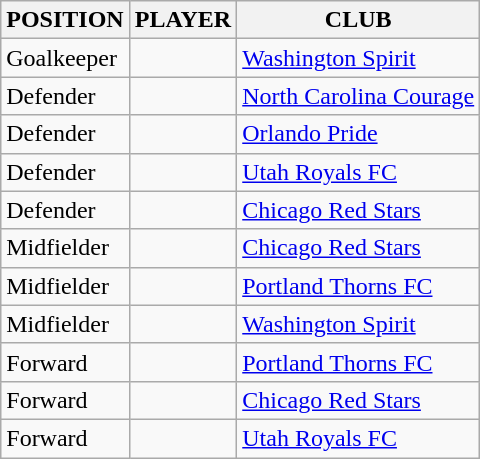<table class="wikitable sortable">
<tr>
<th>POSITION</th>
<th>PLAYER</th>
<th>CLUB</th>
</tr>
<tr>
<td>Goalkeeper</td>
<td> </td>
<td><a href='#'>Washington Spirit</a></td>
</tr>
<tr>
<td>Defender</td>
<td> </td>
<td><a href='#'>North Carolina Courage</a></td>
</tr>
<tr>
<td>Defender</td>
<td> </td>
<td><a href='#'>Orlando Pride</a></td>
</tr>
<tr>
<td>Defender</td>
<td> </td>
<td><a href='#'>Utah Royals FC</a></td>
</tr>
<tr>
<td>Defender</td>
<td> </td>
<td><a href='#'>Chicago Red Stars</a></td>
</tr>
<tr>
<td>Midfielder</td>
<td> </td>
<td><a href='#'>Chicago Red Stars</a></td>
</tr>
<tr>
<td>Midfielder</td>
<td> </td>
<td><a href='#'>Portland Thorns FC</a></td>
</tr>
<tr>
<td>Midfielder</td>
<td> </td>
<td><a href='#'>Washington Spirit</a></td>
</tr>
<tr>
<td>Forward</td>
<td> </td>
<td><a href='#'>Portland Thorns FC</a></td>
</tr>
<tr>
<td>Forward</td>
<td> </td>
<td><a href='#'>Chicago Red Stars</a></td>
</tr>
<tr>
<td>Forward</td>
<td> </td>
<td><a href='#'>Utah Royals FC</a></td>
</tr>
</table>
